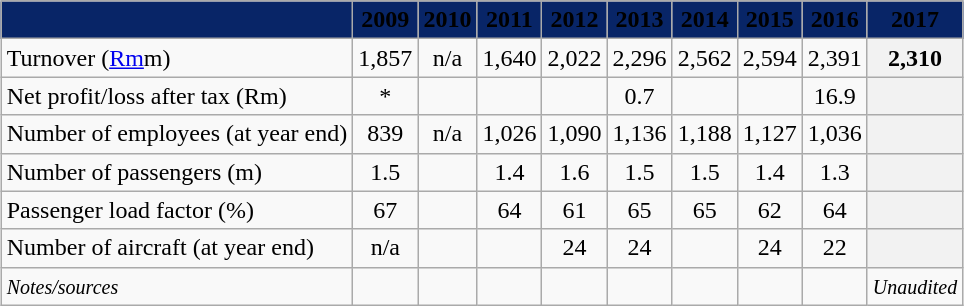<table class="wikitable" style="margin-left: auto; margin-right: auto; margin: auto; text-align:center;">
<tr style="text-align:center;">
<th style="background: #082567;"></th>
<th style="background: #082567;"><span>2009</span></th>
<th style="background: #082567;"><span>2010</span></th>
<th style="background: #082567;"><span>2011</span></th>
<th style="background: #082567;"><span>2012</span></th>
<th style="background: #082567;"><span>2013</span></th>
<th style="background: #082567;"><span>2014</span></th>
<th style="background: #082567;"><span>2015</span></th>
<th style="background: #082567;"><span>2016</span></th>
<th style="background: #082567;"><span>2017</span></th>
</tr>
<tr>
<td align=left>Turnover (<a href='#'>Rm</a>m)</td>
<td>1,857</td>
<td>n/a</td>
<td>1,640</td>
<td>2,022</td>
<td>2,296</td>
<td>2,562</td>
<td>2,594</td>
<td>2,391</td>
<th>2,310</th>
</tr>
<tr>
<td align=left>Net profit/loss after tax (Rm)</td>
<td>*</td>
<td></td>
<td></td>
<td></td>
<td>0.7</td>
<td></td>
<td></td>
<td>16.9</td>
<th></th>
</tr>
<tr>
<td align=left>Number of employees (at year end)</td>
<td>839</td>
<td>n/a</td>
<td>1,026</td>
<td>1,090</td>
<td>1,136</td>
<td>1,188</td>
<td>1,127</td>
<td>1,036</td>
<th></th>
</tr>
<tr>
<td align=left>Number of passengers (m)</td>
<td>1.5</td>
<td></td>
<td>1.4</td>
<td>1.6</td>
<td>1.5</td>
<td>1.5</td>
<td>1.4</td>
<td>1.3</td>
<th></th>
</tr>
<tr>
<td align=left>Passenger load factor (%)</td>
<td>67</td>
<td></td>
<td>64</td>
<td>61</td>
<td>65</td>
<td>65</td>
<td>62</td>
<td>64</td>
<th></th>
</tr>
<tr>
<td align=left>Number of aircraft (at year end)</td>
<td>n/a</td>
<td></td>
<td></td>
<td>24</td>
<td>24</td>
<td></td>
<td>24</td>
<td>22</td>
<th></th>
</tr>
<tr>
<td align=left><small><em>Notes/sources</em></small></td>
<td></td>
<td></td>
<td></td>
<td></td>
<td></td>
<td></td>
<td></td>
<td></td>
<td><small><em>Unaudited</em></small><br></td>
</tr>
</table>
